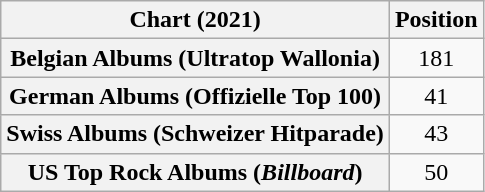<table class="wikitable sortable plainrowheaders" style="text-align:center">
<tr>
<th scope="col">Chart (2021)</th>
<th scope="col">Position</th>
</tr>
<tr>
<th scope="row">Belgian Albums (Ultratop Wallonia)</th>
<td>181</td>
</tr>
<tr>
<th scope="row">German Albums (Offizielle Top 100)</th>
<td>41</td>
</tr>
<tr>
<th scope="row">Swiss Albums (Schweizer Hitparade)</th>
<td>43</td>
</tr>
<tr>
<th scope="row">US Top Rock Albums (<em>Billboard</em>)</th>
<td>50</td>
</tr>
</table>
